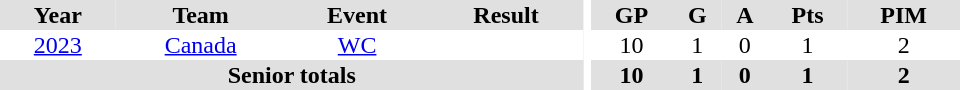<table border="0" cellpadding="1" cellspacing="0" ID="Table3" style="text-align:center; width:40em">
<tr bgcolor="#e0e0e0">
<th>Year</th>
<th>Team</th>
<th>Event</th>
<th>Result</th>
<th rowspan="99" bgcolor="#ffffff"></th>
<th>GP</th>
<th>G</th>
<th>A</th>
<th>Pts</th>
<th>PIM</th>
</tr>
<tr>
<td><a href='#'>2023</a></td>
<td><a href='#'>Canada</a></td>
<td><a href='#'>WC</a></td>
<td></td>
<td>10</td>
<td>1</td>
<td>0</td>
<td>1</td>
<td>2</td>
</tr>
<tr bgcolor="#e0e0e0">
<th colspan="4">Senior totals</th>
<th>10</th>
<th>1</th>
<th>0</th>
<th>1</th>
<th>2</th>
</tr>
</table>
